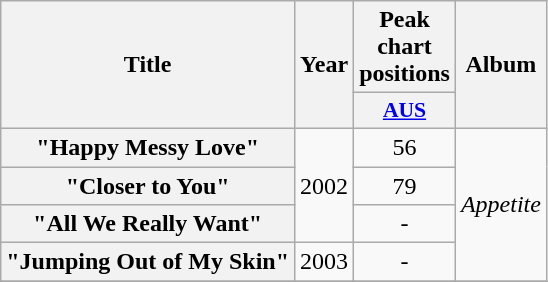<table class="wikitable plainrowheaders" style="text-align:center;">
<tr>
<th scope="col" rowspan="2">Title</th>
<th scope="col" rowspan="2">Year</th>
<th scope="col" colspan="1">Peak chart positions</th>
<th scope="col" rowspan="2">Album</th>
</tr>
<tr>
<th scope="col" style="width:3em;font-size:90%;"><a href='#'>AUS</a><br></th>
</tr>
<tr>
<th scope="row">"Happy Messy Love"</th>
<td rowspan="3">2002</td>
<td>56</td>
<td rowspan="4"><em>Appetite</em></td>
</tr>
<tr>
<th scope="row">"Closer to You"</th>
<td>79</td>
</tr>
<tr>
<th scope="row">"All We Really Want"</th>
<td>-</td>
</tr>
<tr>
<th scope="row">"Jumping Out of My Skin"</th>
<td>2003</td>
<td>-</td>
</tr>
<tr>
</tr>
</table>
